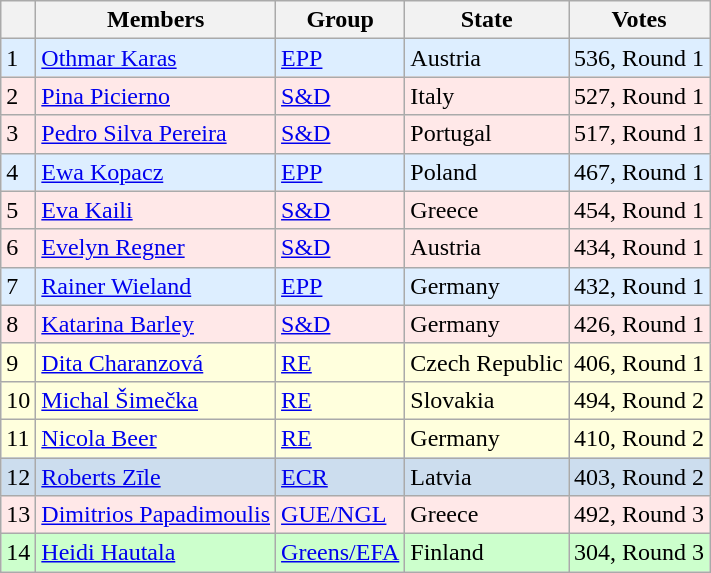<table class="wikitable sortable">
<tr>
<th class="unsortable"></th>
<th>Members</th>
<th>Group</th>
<th>State</th>
<th>Votes</th>
</tr>
<tr --- bgcolor=#DDEEFF>
<td>1</td>
<td><a href='#'>Othmar Karas</a></td>
<td><a href='#'>EPP</a></td>
<td> Austria</td>
<td>536, Round 1</td>
</tr>
<tr --- bgcolor=#FFE8E8>
<td>2</td>
<td><a href='#'>Pina Picierno</a></td>
<td><a href='#'>S&D</a></td>
<td> Italy</td>
<td>527, Round 1</td>
</tr>
<tr --- bgcolor=#FFE8E8>
<td>3</td>
<td><a href='#'>Pedro Silva Pereira</a></td>
<td><a href='#'>S&D</a></td>
<td> Portugal</td>
<td>517, Round 1</td>
</tr>
<tr --- bgcolor=#DDEEFF>
<td>4</td>
<td><a href='#'>Ewa Kopacz</a></td>
<td><a href='#'>EPP</a></td>
<td> Poland</td>
<td>467, Round 1</td>
</tr>
<tr --- bgcolor=#FFE8E8>
<td>5</td>
<td><a href='#'>Eva Kaili</a></td>
<td><a href='#'>S&D</a></td>
<td> Greece</td>
<td>454, Round 1</td>
</tr>
<tr --- bgcolor=#FFE8E8>
<td>6</td>
<td><a href='#'>Evelyn Regner</a></td>
<td><a href='#'>S&D</a></td>
<td> Austria</td>
<td>434, Round 1</td>
</tr>
<tr --- bgcolor=#DDEEFF>
<td>7</td>
<td><a href='#'>Rainer Wieland</a></td>
<td><a href='#'>EPP</a></td>
<td> Germany</td>
<td>432, Round 1</td>
</tr>
<tr --- bgcolor=#FFE8E8>
<td>8</td>
<td><a href='#'>Katarina Barley</a></td>
<td><a href='#'>S&D</a></td>
<td> Germany</td>
<td>426, Round 1</td>
</tr>
<tr --- bgcolor=#FFFFDD>
<td>9</td>
<td><a href='#'>Dita Charanzová</a></td>
<td><a href='#'>RE</a></td>
<td> Czech Republic</td>
<td>406, Round 1</td>
</tr>
<tr --- bgcolor=#FFFFDD>
<td>10</td>
<td><a href='#'>Michal Šimečka</a></td>
<td><a href='#'>RE</a></td>
<td> Slovakia</td>
<td>494, Round 2</td>
</tr>
<tr --- bgcolor=#FFFFDD>
<td>11</td>
<td><a href='#'>Nicola Beer</a></td>
<td><a href='#'>RE</a></td>
<td> Germany</td>
<td>410, Round 2</td>
</tr>
<tr --- bgcolor=#CCDDEE>
<td>12</td>
<td><a href='#'>Roberts Zīle</a></td>
<td><a href='#'>ECR</a></td>
<td> Latvia</td>
<td>403, Round 2</td>
</tr>
<tr --- bgcolor=#FFE8E8>
<td>13</td>
<td><a href='#'>Dimitrios Papadimoulis</a></td>
<td><a href='#'>GUE/NGL</a></td>
<td> Greece</td>
<td>492, Round 3</td>
</tr>
<tr --- bgcolor=#CCFFCC>
<td>14</td>
<td><a href='#'>Heidi Hautala</a></td>
<td><a href='#'>Greens/EFA</a></td>
<td> Finland</td>
<td>304, Round 3</td>
</tr>
</table>
